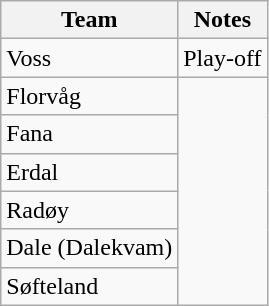<table class="wikitable">
<tr>
<th>Team</th>
<th>Notes</th>
</tr>
<tr>
<td>Voss</td>
<td>Play-off</td>
</tr>
<tr>
<td>Florvåg</td>
</tr>
<tr>
<td>Fana</td>
</tr>
<tr>
<td>Erdal</td>
</tr>
<tr>
<td>Radøy</td>
</tr>
<tr>
<td>Dale (Dalekvam)</td>
</tr>
<tr>
<td>Søfteland</td>
</tr>
</table>
